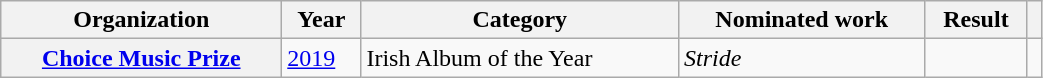<table class="wikitable sortable plainrowheaders" style="width: 55%;">
<tr>
<th scope="col">Organization</th>
<th scope="col">Year</th>
<th scope="col">Category</th>
<th scope="col">Nominated work</th>
<th scope="col">Result</th>
<th scope="col" class="unsortable"></th>
</tr>
<tr>
<th rowspan="1" scope="row"><a href='#'>Choice Music Prize</a></th>
<td rowspan="1"><a href='#'>2019</a></td>
<td>Irish Album of the Year</td>
<td><em>Stride</em></td>
<td></td>
<td rowspan="1" style="text-align:center;"></td>
</tr>
</table>
